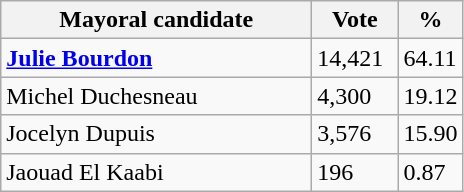<table class="wikitable">
<tr>
<th bgcolor="#DDDDFF" width="200px">Mayoral candidate</th>
<th bgcolor="#DDDDFF" width="50px">Vote</th>
<th bgcolor="#DDDDFF" width="30px">%</th>
</tr>
<tr>
<td><strong><a href='#'>Julie Bourdon</a></strong></td>
<td>14,421</td>
<td>64.11</td>
</tr>
<tr>
<td>Michel Duchesneau</td>
<td>4,300</td>
<td>19.12</td>
</tr>
<tr>
<td>Jocelyn Dupuis</td>
<td>3,576</td>
<td>15.90</td>
</tr>
<tr>
<td>Jaouad El Kaabi</td>
<td>196</td>
<td>0.87</td>
</tr>
</table>
